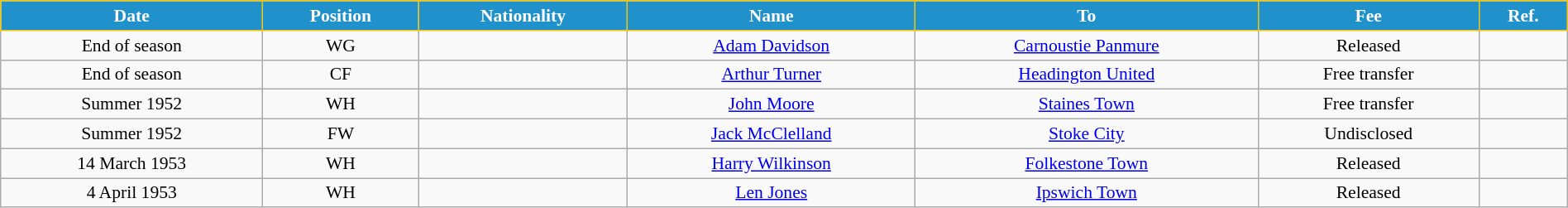<table class="wikitable" style="text-align:center; font-size:90%; width:100%;">
<tr>
<th style="background:#2191CC; color:white; border:1px solid #F7C408; text-align:center;">Date</th>
<th style="background:#2191CC; color:white; border:1px solid #F7C408; text-align:center;">Position</th>
<th style="background:#2191CC; color:white; border:1px solid #F7C408; text-align:center;">Nationality</th>
<th style="background:#2191CC; color:white; border:1px solid #F7C408; text-align:center;">Name</th>
<th style="background:#2191CC; color:white; border:1px solid #F7C408; text-align:center;">To</th>
<th style="background:#2191CC; color:white; border:1px solid #F7C408; text-align:center;">Fee</th>
<th style="background:#2191CC; color:white; border:1px solid #F7C408; text-align:center;">Ref.</th>
</tr>
<tr>
<td>End of season</td>
<td>WG</td>
<td></td>
<td><a href='#'>Adam Davidson</a></td>
<td> <a href='#'>Carnoustie Panmure</a></td>
<td>Released</td>
<td></td>
</tr>
<tr>
<td>End of season</td>
<td>CF</td>
<td></td>
<td><a href='#'>Arthur Turner</a></td>
<td> <a href='#'>Headington United</a></td>
<td>Free transfer</td>
<td></td>
</tr>
<tr>
<td>Summer 1952</td>
<td>WH</td>
<td></td>
<td><a href='#'>John Moore</a></td>
<td> <a href='#'>Staines Town</a></td>
<td>Free transfer</td>
<td></td>
</tr>
<tr>
<td>Summer 1952</td>
<td>FW</td>
<td></td>
<td><a href='#'>Jack McClelland</a></td>
<td> <a href='#'>Stoke City</a></td>
<td>Undisclosed</td>
<td></td>
</tr>
<tr>
<td>14 March 1953</td>
<td>WH</td>
<td></td>
<td><a href='#'>Harry Wilkinson</a></td>
<td> <a href='#'>Folkestone Town</a></td>
<td>Released</td>
<td></td>
</tr>
<tr>
<td>4 April 1953</td>
<td>WH</td>
<td></td>
<td><a href='#'>Len Jones</a></td>
<td> <a href='#'>Ipswich Town</a></td>
<td>Released</td>
<td></td>
</tr>
</table>
